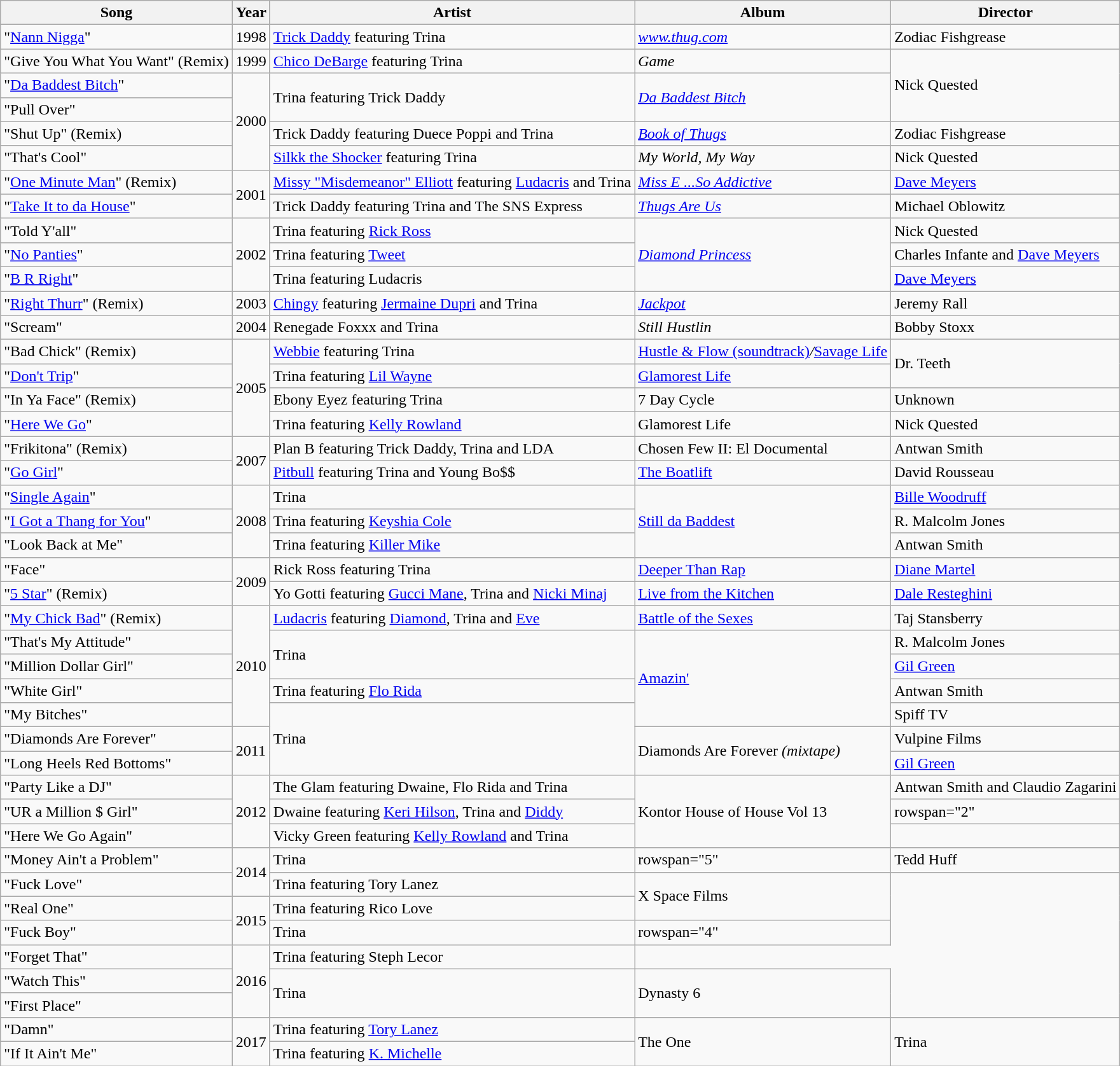<table class="wikitable">
<tr>
<th scope="col">Song</th>
<th scope="col">Year</th>
<th scope="col">Artist</th>
<th scope="col">Album</th>
<th scope="col">Director</th>
</tr>
<tr>
<td>"<a href='#'>Nann Nigga</a>"</td>
<td>1998</td>
<td><a href='#'>Trick Daddy</a> featuring Trina</td>
<td><em><a href='#'>www.thug.com</a></em></td>
<td>Zodiac Fishgrease</td>
</tr>
<tr>
<td>"Give You What You Want" (Remix)</td>
<td>1999</td>
<td><a href='#'>Chico DeBarge</a> featuring Trina</td>
<td><em>Game</em></td>
<td rowspan="3">Nick Quested</td>
</tr>
<tr>
<td>"<a href='#'>Da Baddest Bitch</a>"</td>
<td rowspan="4">2000</td>
<td rowspan="2">Trina featuring Trick Daddy</td>
<td rowspan="2"><em><a href='#'>Da Baddest Bitch</a></em></td>
</tr>
<tr>
<td>"Pull Over"</td>
</tr>
<tr>
<td>"Shut Up" (Remix)</td>
<td>Trick Daddy featuring Duece Poppi and Trina</td>
<td><em><a href='#'>Book of Thugs</a></em></td>
<td>Zodiac Fishgrease</td>
</tr>
<tr>
<td>"That's Cool"</td>
<td><a href='#'>Silkk the Shocker</a> featuring Trina</td>
<td><em>My World, My Way</em></td>
<td>Nick Quested</td>
</tr>
<tr>
<td>"<a href='#'>One Minute Man</a>" (Remix)</td>
<td rowspan="2">2001</td>
<td><a href='#'>Missy "Misdemeanor" Elliott</a> featuring <a href='#'>Ludacris</a> and Trina</td>
<td><em><a href='#'>Miss E ...So Addictive</a></em></td>
<td><a href='#'>Dave Meyers</a></td>
</tr>
<tr>
<td>"<a href='#'>Take It to da House</a>"</td>
<td>Trick Daddy featuring Trina and The SNS Express</td>
<td><em><a href='#'>Thugs Are Us</a></em></td>
<td>Michael Oblowitz</td>
</tr>
<tr>
<td>"Told Y'all"</td>
<td rowspan="3">2002</td>
<td>Trina featuring <a href='#'>Rick Ross</a></td>
<td rowspan="3"><em><a href='#'>Diamond Princess</a></em></td>
<td>Nick Quested</td>
</tr>
<tr>
<td>"<a href='#'>No Panties</a>"</td>
<td>Trina featuring <a href='#'>Tweet</a></td>
<td>Charles Infante and <a href='#'>Dave Meyers</a></td>
</tr>
<tr>
<td>"<a href='#'>B R Right</a>"</td>
<td>Trina featuring Ludacris</td>
<td><a href='#'>Dave Meyers</a></td>
</tr>
<tr>
<td>"<a href='#'>Right Thurr</a>" (Remix)</td>
<td>2003</td>
<td><a href='#'>Chingy</a> featuring <a href='#'>Jermaine Dupri</a> and Trina</td>
<td><em><a href='#'>Jackpot</a></em></td>
<td>Jeremy Rall</td>
</tr>
<tr>
<td>"Scream"</td>
<td>2004</td>
<td>Renegade Foxxx and Trina</td>
<td><em>Still Hustlin<strong></td>
<td>Bobby Stoxx</td>
</tr>
<tr>
<td>"Bad Chick" (Remix)</td>
<td rowspan="4">2005</td>
<td><a href='#'>Webbie</a> featuring Trina</td>
<td></em><a href='#'>Hustle & Flow (soundtrack)</a><em>/</em><a href='#'>Savage Life</a><em></td>
<td rowspan="2">Dr. Teeth</td>
</tr>
<tr>
<td>"<a href='#'>Don't Trip</a>"</td>
<td>Trina featuring <a href='#'>Lil Wayne</a></td>
<td></em><a href='#'>Glamorest Life</a><em></td>
</tr>
<tr>
<td>"In Ya Face" (Remix)</td>
<td>Ebony Eyez featuring Trina</td>
<td></em>7 Day Cycle<em></td>
<td>Unknown</td>
</tr>
<tr>
<td>"<a href='#'>Here We Go</a>"</td>
<td>Trina featuring <a href='#'>Kelly Rowland</a></td>
<td></em>Glamorest Life<em></td>
<td>Nick Quested</td>
</tr>
<tr>
<td>"Frikitona" (Remix)</td>
<td rowspan="2">2007</td>
<td>Plan B featuring Trick Daddy, Trina and LDA</td>
<td></em>Chosen Few II: El Documental<em></td>
<td>Antwan Smith</td>
</tr>
<tr>
<td>"<a href='#'>Go Girl</a>"</td>
<td><a href='#'>Pitbull</a> featuring Trina and Young Bo$$</td>
<td></em><a href='#'>The Boatlift</a><em></td>
<td>David Rousseau</td>
</tr>
<tr>
<td>"<a href='#'>Single Again</a>"</td>
<td rowspan="3">2008</td>
<td>Trina</td>
<td rowspan="3"></em><a href='#'>Still da Baddest</a><em></td>
<td><a href='#'>Bille Woodruff</a></td>
</tr>
<tr>
<td>"<a href='#'>I Got a Thang for You</a>"</td>
<td>Trina featuring <a href='#'>Keyshia Cole</a></td>
<td>R. Malcolm Jones</td>
</tr>
<tr>
<td>"Look Back at Me"</td>
<td>Trina featuring <a href='#'>Killer Mike</a></td>
<td>Antwan Smith</td>
</tr>
<tr>
<td>"Face"</td>
<td rowspan="2">2009</td>
<td>Rick Ross featuring Trina</td>
<td></em><a href='#'>Deeper Than Rap</a><em></td>
<td><a href='#'>Diane Martel</a></td>
</tr>
<tr>
<td>"<a href='#'>5 Star</a>" (Remix)</td>
<td>Yo Gotti featuring <a href='#'>Gucci Mane</a>, Trina and <a href='#'>Nicki Minaj</a></td>
<td></em><a href='#'>Live from the Kitchen</a><em></td>
<td><a href='#'>Dale Resteghini</a></td>
</tr>
<tr>
<td>"<a href='#'>My Chick Bad</a>" (Remix)</td>
<td rowspan="5">2010</td>
<td><a href='#'>Ludacris</a> featuring <a href='#'>Diamond</a>, Trina and <a href='#'>Eve</a></td>
<td></em><a href='#'>Battle of the Sexes</a><em></td>
<td>Taj Stansberry</td>
</tr>
<tr>
<td>"That's My Attitude"</td>
<td rowspan="2">Trina</td>
<td rowspan="4"></em><a href='#'>Amazin'</a><em></td>
<td>R. Malcolm Jones</td>
</tr>
<tr>
<td>"Million Dollar Girl"</td>
<td><a href='#'>Gil Green</a></td>
</tr>
<tr>
<td>"White Girl"</td>
<td>Trina featuring <a href='#'>Flo Rida</a></td>
<td>Antwan Smith</td>
</tr>
<tr>
<td>"My Bitches"</td>
<td rowspan="3">Trina</td>
<td>Spiff TV</td>
</tr>
<tr>
<td>"Diamonds Are Forever"</td>
<td rowspan="2">2011</td>
<td rowspan="2"></em>Diamonds Are Forever<em> (mixtape)</td>
<td>Vulpine Films</td>
</tr>
<tr>
<td>"Long Heels Red Bottoms"</td>
<td><a href='#'>Gil Green</a></td>
</tr>
<tr>
<td>"Party Like a DJ"</td>
<td rowspan="3">2012</td>
<td>The Glam featuring Dwaine, Flo Rida and Trina</td>
<td rowspan="3"></em>Kontor House of House Vol 13<em></td>
<td>Antwan Smith and Claudio Zagarini</td>
</tr>
<tr>
<td>"UR a Million $ Girl"</td>
<td>Dwaine featuring <a href='#'>Keri Hilson</a>, Trina and <a href='#'>Diddy</a></td>
<td>rowspan="2" </td>
</tr>
<tr>
<td>"Here We Go Again"</td>
<td>Vicky Green featuring <a href='#'>Kelly Rowland</a> and Trina</td>
</tr>
<tr>
<td>"Money Ain't a Problem"</td>
<td rowspan="2">2014</td>
<td>Trina</td>
<td>rowspan="5" </td>
<td>Tedd Huff</td>
</tr>
<tr>
<td>"Fuck Love"</td>
<td>Trina featuring Tory Lanez</td>
<td rowspan="2">X Space Films</td>
</tr>
<tr>
<td>"Real One"</td>
<td rowspan="2">2015</td>
<td>Trina featuring Rico Love</td>
</tr>
<tr>
<td>"Fuck Boy"</td>
<td>Trina</td>
<td>rowspan="4" </td>
</tr>
<tr>
<td>"Forget That"</td>
<td rowspan="3">2016</td>
<td>Trina featuring Steph Lecor</td>
</tr>
<tr>
<td>"Watch This"</td>
<td rowspan="2">Trina</td>
<td rowspan="2"></em>Dynasty 6<em></td>
</tr>
<tr>
<td>"First Place"</td>
</tr>
<tr>
<td>"Damn"</td>
<td rowspan="2">2017</td>
<td>Trina featuring <a href='#'>Tory Lanez</a></td>
<td rowspan="2"></em>The One<em></td>
<td rowspan="2">Trina</td>
</tr>
<tr>
<td>"If It Ain't Me"</td>
<td>Trina featuring <a href='#'>K. Michelle</a></td>
</tr>
</table>
